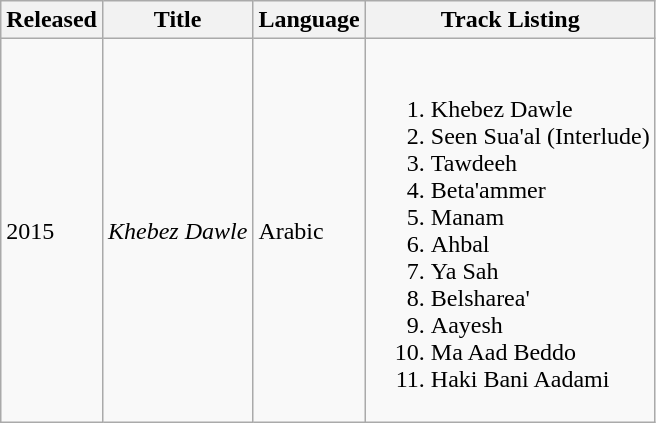<table class="wikitable">
<tr>
<th>Released</th>
<th>Title</th>
<th>Language</th>
<th>Track Listing</th>
</tr>
<tr>
<td>2015</td>
<td><em>Khebez Dawle</em></td>
<td>Arabic</td>
<td><br><ol><li>Khebez Dawle</li><li>Seen Sua'al (Interlude)</li><li>Tawdeeh</li><li>Beta'ammer</li><li>Manam</li><li>Ahbal</li><li>Ya Sah</li><li>Belsharea'</li><li>Aayesh</li><li>Ma Aad Beddo</li><li>Haki Bani Aadami</li></ol></td>
</tr>
</table>
